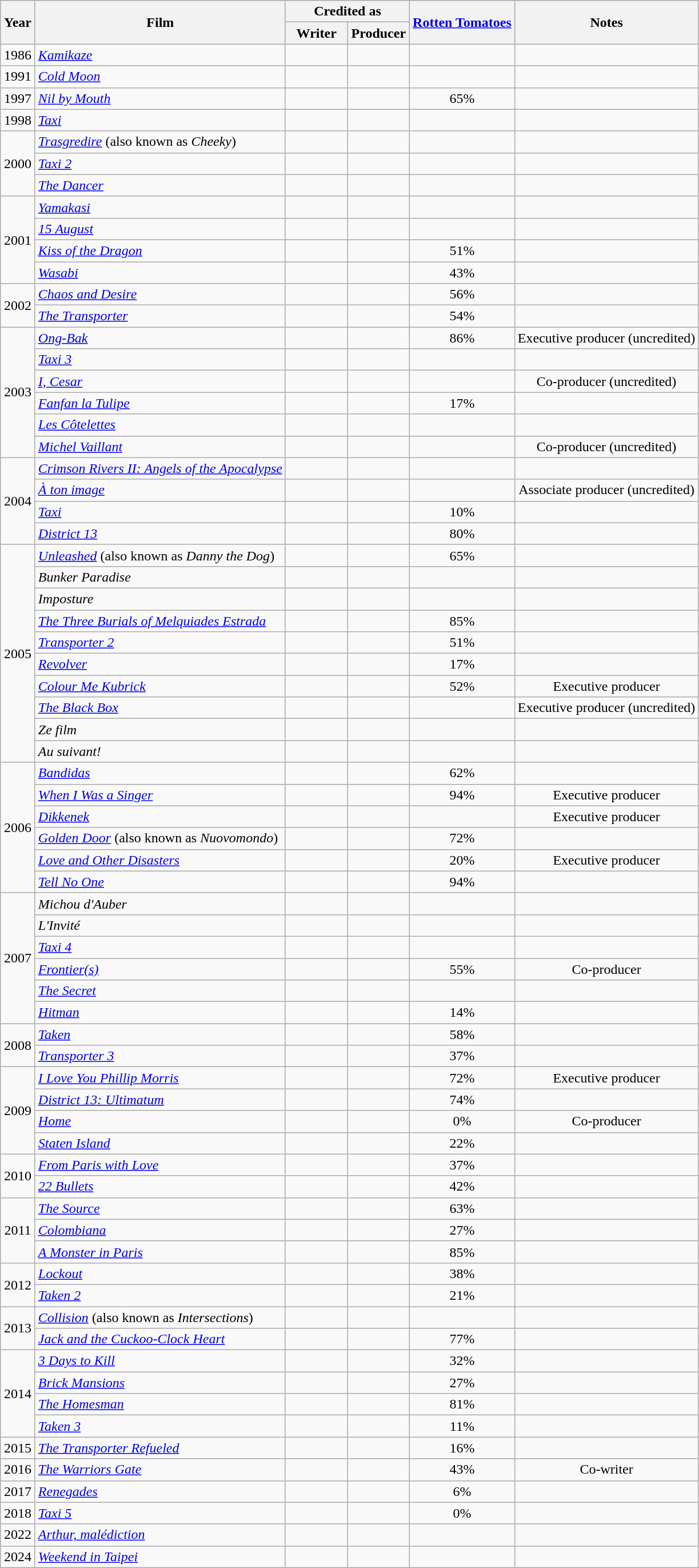<table class="wikitable sortable">
<tr>
<th rowspan="2" width="33">Year</th>
<th rowspan="2">Film</th>
<th colspan="2">Credited as</th>
<th rowspan="2"><a href='#'>Rotten Tomatoes</a></th>
<th rowspan="2">Notes</th>
</tr>
<tr>
<th width="65">Writer</th>
<th width="65">Producer</th>
</tr>
<tr align="center">
<td align="center">1986</td>
<td align="left"><em><a href='#'>Kamikaze</a></em></td>
<td></td>
<td></td>
<td></td>
<td></td>
</tr>
<tr align="center">
<td>1991</td>
<td align="left"><em><a href='#'>Cold Moon</a></em></td>
<td></td>
<td></td>
<td></td>
<td></td>
</tr>
<tr align="center">
<td align="center">1997</td>
<td align="left"><em><a href='#'>Nil by Mouth</a></em></td>
<td></td>
<td></td>
<td>65%</td>
<td></td>
</tr>
<tr align="center">
<td align="center">1998</td>
<td align="left"><em><a href='#'>Taxi</a></em></td>
<td></td>
<td></td>
<td></td>
<td></td>
</tr>
<tr align="center">
<td rowspan="3" align="center">2000</td>
<td align="left"><em><a href='#'>Trasgredire</a></em> (also known as <em>Cheeky</em>)</td>
<td></td>
<td></td>
<td></td>
<td></td>
</tr>
<tr align="center">
<td align="left"><em><a href='#'>Taxi 2</a></em></td>
<td></td>
<td></td>
<td></td>
<td></td>
</tr>
<tr align="center">
<td align="left"><em><a href='#'>The Dancer</a></em></td>
<td></td>
<td></td>
<td></td>
<td></td>
</tr>
<tr align="center">
<td rowspan="4" align="center">2001</td>
<td align="left"><em><a href='#'>Yamakasi</a></em></td>
<td></td>
<td></td>
<td></td>
<td></td>
</tr>
<tr align="center">
<td align="left"><em><a href='#'>15 August</a></em></td>
<td></td>
<td></td>
<td></td>
<td></td>
</tr>
<tr align="center">
<td align="left"><em><a href='#'>Kiss of the Dragon</a></em></td>
<td></td>
<td></td>
<td>51%</td>
<td></td>
</tr>
<tr align="center">
<td align="left"><em><a href='#'>Wasabi</a></em></td>
<td></td>
<td></td>
<td>43%</td>
<td></td>
</tr>
<tr align="center">
<td rowspan="2" align="center">2002</td>
<td align="left"><em><a href='#'>Chaos and Desire</a></em></td>
<td></td>
<td></td>
<td>56%</td>
<td></td>
</tr>
<tr align="center">
<td align="left"><em><a href='#'>The Transporter</a></em></td>
<td></td>
<td></td>
<td>54%</td>
<td></td>
</tr>
<tr align="center">
<td rowspan="6" align="center">2003</td>
<td align="left"><em><a href='#'>Ong-Bak</a></em></td>
<td></td>
<td></td>
<td>86%</td>
<td>Executive producer (uncredited)</td>
</tr>
<tr align="center">
<td align="left"><em><a href='#'>Taxi 3</a></em></td>
<td></td>
<td></td>
<td></td>
<td></td>
</tr>
<tr align="center">
<td align="left"><em><a href='#'>I, Cesar</a></em></td>
<td></td>
<td></td>
<td></td>
<td>Co-producer (uncredited)</td>
</tr>
<tr align="center">
<td align="left"><em><a href='#'>Fanfan la Tulipe</a></em></td>
<td></td>
<td></td>
<td>17%</td>
<td></td>
</tr>
<tr align="center">
<td align="left"><em><a href='#'>Les Côtelettes</a></em></td>
<td></td>
<td></td>
<td></td>
<td></td>
</tr>
<tr align="center">
<td align="left"><em><a href='#'>Michel Vaillant</a></em></td>
<td></td>
<td></td>
<td></td>
<td>Co-producer (uncredited)</td>
</tr>
<tr align="center">
<td rowspan="4" align="center">2004</td>
<td align="left"><em><a href='#'>Crimson Rivers II: Angels of the Apocalypse</a></em></td>
<td></td>
<td></td>
<td></td>
<td></td>
</tr>
<tr align="center">
<td align="left"><em><a href='#'>À ton image</a></em></td>
<td></td>
<td></td>
<td></td>
<td>Associate producer (uncredited)</td>
</tr>
<tr align="center">
<td align="left"><em><a href='#'>Taxi</a></em></td>
<td></td>
<td></td>
<td>10%</td>
<td></td>
</tr>
<tr align="center">
<td align="left"><em><a href='#'>District 13</a></em></td>
<td></td>
<td></td>
<td>80%</td>
<td></td>
</tr>
<tr align="center">
<td rowspan="10" align="center">2005</td>
<td align="left"><em><a href='#'>Unleashed</a></em> (also known as <em>Danny the Dog</em>)</td>
<td></td>
<td></td>
<td>65%</td>
<td></td>
</tr>
<tr align="center">
<td align="left"><em>Bunker Paradise</em></td>
<td></td>
<td></td>
<td></td>
<td></td>
</tr>
<tr align="center">
<td align="left"><em>Imposture</em></td>
<td></td>
<td></td>
<td></td>
<td></td>
</tr>
<tr align="center">
<td align="left"><em><a href='#'>The Three Burials of Melquiades Estrada</a></em></td>
<td></td>
<td></td>
<td>85%</td>
<td></td>
</tr>
<tr align="center">
<td align="left"><em><a href='#'>Transporter 2</a></em></td>
<td></td>
<td></td>
<td>51%</td>
<td></td>
</tr>
<tr align="center">
<td align="left"><em><a href='#'>Revolver</a></em></td>
<td></td>
<td></td>
<td>17%</td>
<td></td>
</tr>
<tr align="center">
<td align="left"><em><a href='#'>Colour Me Kubrick</a></em></td>
<td></td>
<td></td>
<td>52%</td>
<td>Executive producer</td>
</tr>
<tr align="center">
<td align="left"><em><a href='#'>The Black Box</a></em></td>
<td></td>
<td></td>
<td></td>
<td>Executive producer (uncredited)</td>
</tr>
<tr align="center">
<td align="left"><em>Ze film</em></td>
<td></td>
<td></td>
<td></td>
<td></td>
</tr>
<tr align="center">
<td align="left"><em>Au suivant!</em></td>
<td></td>
<td></td>
<td></td>
<td></td>
</tr>
<tr align="center">
<td rowspan="6">2006</td>
<td align="left"><em><a href='#'>Bandidas</a></em></td>
<td></td>
<td></td>
<td>62%</td>
<td></td>
</tr>
<tr align="center">
<td align="left"><em><a href='#'>When I Was a Singer</a></em></td>
<td></td>
<td></td>
<td>94%</td>
<td>Executive producer</td>
</tr>
<tr align="center">
<td align="left"><em><a href='#'>Dikkenek</a></em></td>
<td></td>
<td></td>
<td></td>
<td>Executive producer</td>
</tr>
<tr align="center">
<td align="left"><em><a href='#'>Golden Door</a></em> (also known as <em>Nuovomondo</em>)</td>
<td></td>
<td></td>
<td>72%</td>
<td></td>
</tr>
<tr align="center">
<td align="left"><em><a href='#'>Love and Other Disasters</a></em></td>
<td></td>
<td></td>
<td>20%</td>
<td>Executive producer</td>
</tr>
<tr align="center">
<td align="left"><em><a href='#'>Tell No One</a></em></td>
<td></td>
<td></td>
<td>94%</td>
<td></td>
</tr>
<tr align="center">
<td rowspan="6" align="center">2007</td>
<td align="left"><em>Michou d'Auber</em></td>
<td></td>
<td></td>
<td></td>
<td></td>
</tr>
<tr align="center">
<td align="left"><em>L'Invité</em></td>
<td></td>
<td></td>
<td></td>
<td></td>
</tr>
<tr align="center">
<td align="left"><em><a href='#'>Taxi 4</a></em></td>
<td></td>
<td></td>
<td></td>
<td></td>
</tr>
<tr align="center">
<td align="left"><em><a href='#'>Frontier(s)</a></em></td>
<td></td>
<td></td>
<td>55%</td>
<td>Co-producer</td>
</tr>
<tr align="center">
<td align="left"><em><a href='#'>The Secret</a></em></td>
<td></td>
<td></td>
<td></td>
<td></td>
</tr>
<tr align="center">
<td align="left"><em><a href='#'>Hitman</a></em></td>
<td></td>
<td></td>
<td>14%</td>
<td></td>
</tr>
<tr align="center">
<td rowspan="2" align="center">2008</td>
<td align="left"><em><a href='#'>Taken</a></em></td>
<td></td>
<td></td>
<td>58%</td>
<td></td>
</tr>
<tr align="center">
<td align="left"><em><a href='#'>Transporter 3</a></em></td>
<td></td>
<td></td>
<td>37%</td>
<td></td>
</tr>
<tr align="center">
<td rowspan="4" align="center">2009</td>
<td align="left"><em><a href='#'>I Love You Phillip Morris</a></em></td>
<td></td>
<td></td>
<td>72%</td>
<td>Executive producer</td>
</tr>
<tr align="center">
<td align="left"><em><a href='#'>District 13: Ultimatum</a></em></td>
<td></td>
<td></td>
<td>74%</td>
<td></td>
</tr>
<tr align="center">
<td align="left"><em><a href='#'>Home</a></em></td>
<td></td>
<td></td>
<td>0%</td>
<td>Co-producer</td>
</tr>
<tr align="center">
<td align="left"><em><a href='#'>Staten Island</a></em></td>
<td></td>
<td></td>
<td>22%</td>
<td></td>
</tr>
<tr align="center">
<td rowspan="2" align="center">2010</td>
<td align="left"><em><a href='#'>From Paris with Love</a></em></td>
<td></td>
<td></td>
<td>37%</td>
<td></td>
</tr>
<tr align="center">
<td align="left"><em><a href='#'>22 Bullets</a></em></td>
<td></td>
<td></td>
<td>42%</td>
<td></td>
</tr>
<tr align="center">
<td rowspan="3">2011</td>
<td align="left"><em><a href='#'>The Source</a></em></td>
<td></td>
<td></td>
<td>63%</td>
<td></td>
</tr>
<tr align="center">
<td align="left"><em><a href='#'>Colombiana</a></em></td>
<td></td>
<td></td>
<td>27%</td>
<td></td>
</tr>
<tr align="center">
<td align="left"><em><a href='#'>A Monster in Paris</a></em></td>
<td></td>
<td></td>
<td>85%</td>
<td></td>
</tr>
<tr align-"center">
<td rowspan="2" align="center">2012</td>
<td align="left"><em><a href='#'>Lockout</a></em></td>
<td></td>
<td></td>
<td align="center">38%</td>
<td></td>
</tr>
<tr align="center">
<td align="left"><em><a href='#'>Taken 2</a></em></td>
<td></td>
<td></td>
<td>21%</td>
<td></td>
</tr>
<tr align="center">
<td rowspan="2" align="center">2013</td>
<td align="left"><em><a href='#'>Collision</a></em> (also known as <em>Intersections</em>)</td>
<td></td>
<td></td>
<td></td>
<td></td>
</tr>
<tr align="center">
<td align="left"><em><a href='#'>Jack and the Cuckoo-Clock Heart</a></em></td>
<td></td>
<td></td>
<td>77%</td>
<td></td>
</tr>
<tr align="center">
<td rowspan="4" align="center">2014</td>
<td align="left"><em><a href='#'>3 Days to Kill</a></em></td>
<td></td>
<td></td>
<td>32%</td>
<td></td>
</tr>
<tr align="center">
<td align="left"><em><a href='#'>Brick Mansions</a></em></td>
<td></td>
<td></td>
<td>27%</td>
<td></td>
</tr>
<tr align="center">
<td align="left"><em><a href='#'>The Homesman</a></em></td>
<td></td>
<td></td>
<td>81%</td>
<td></td>
</tr>
<tr align="center">
<td align="left"><em><a href='#'>Taken 3</a></em></td>
<td></td>
<td></td>
<td>11%</td>
<td></td>
</tr>
<tr align="center">
<td align="center">2015</td>
<td align="left"><em><a href='#'>The Transporter Refueled</a></em></td>
<td></td>
<td></td>
<td>16%</td>
<td></td>
</tr>
<tr align="center">
<td rowspan="1" align="center">2016<br>
</td>
<td align="left"><em><a href='#'>The Warriors Gate</a></em></td>
<td></td>
<td></td>
<td align="center">43%</td>
<td align="center">Co-writer</td>
</tr>
<tr>
<td align="center">2017</td>
<td><em><a href='#'>Renegades</a></em></td>
<td></td>
<td></td>
<td align="center">6%</td>
<td></td>
</tr>
<tr>
<td align="center">2018</td>
<td><em><a href='#'>Taxi 5</a></em></td>
<td></td>
<td></td>
<td align="center">0%</td>
<td></td>
</tr>
<tr>
<td align="center">2022</td>
<td><em><a href='#'>Arthur, malédiction</a></em></td>
<td></td>
<td></td>
<td align="center"></td>
<td></td>
</tr>
<tr>
<td align="center">2024</td>
<td><em><a href='#'>Weekend in Taipei</a></em></td>
<td></td>
<td></td>
<td align="center"></td>
<td></td>
</tr>
</table>
